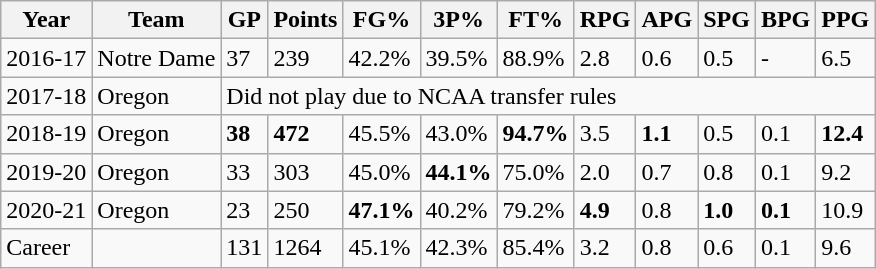<table class="wikitable">
<tr>
<th>Year</th>
<th>Team</th>
<th>GP</th>
<th>Points</th>
<th>FG%</th>
<th>3P%</th>
<th>FT%</th>
<th>RPG</th>
<th>APG</th>
<th>SPG</th>
<th>BPG</th>
<th>PPG</th>
</tr>
<tr>
<td>2016-17</td>
<td>Notre Dame</td>
<td>37</td>
<td>239</td>
<td>42.2%</td>
<td>39.5%</td>
<td>88.9%</td>
<td>2.8</td>
<td>0.6</td>
<td>0.5</td>
<td>-</td>
<td>6.5</td>
</tr>
<tr>
<td>2017-18</td>
<td>Oregon</td>
<td colspan="10">Did not play due to NCAA transfer rules</td>
</tr>
<tr>
<td>2018-19</td>
<td>Oregon</td>
<td><strong>38</strong></td>
<td><strong>472</strong></td>
<td>45.5%</td>
<td>43.0%</td>
<td><strong>94.7%</strong></td>
<td>3.5</td>
<td><strong>1.1</strong></td>
<td>0.5</td>
<td>0.1</td>
<td><strong>12.4</strong></td>
</tr>
<tr>
<td>2019-20</td>
<td>Oregon</td>
<td>33</td>
<td>303</td>
<td>45.0%</td>
<td><strong>44.1%</strong></td>
<td>75.0%</td>
<td>2.0</td>
<td>0.7</td>
<td>0.8</td>
<td>0.1</td>
<td>9.2</td>
</tr>
<tr>
<td>2020-21</td>
<td>Oregon</td>
<td>23</td>
<td>250</td>
<td><strong>47.1%</strong></td>
<td>40.2%</td>
<td>79.2%</td>
<td><strong>4.9</strong></td>
<td>0.8</td>
<td><strong>1.0</strong></td>
<td><strong>0.1</strong></td>
<td>10.9</td>
</tr>
<tr>
<td>Career</td>
<td></td>
<td>131</td>
<td>1264</td>
<td>45.1%</td>
<td>42.3%</td>
<td>85.4%</td>
<td>3.2</td>
<td>0.8</td>
<td>0.6</td>
<td>0.1</td>
<td>9.6</td>
</tr>
</table>
